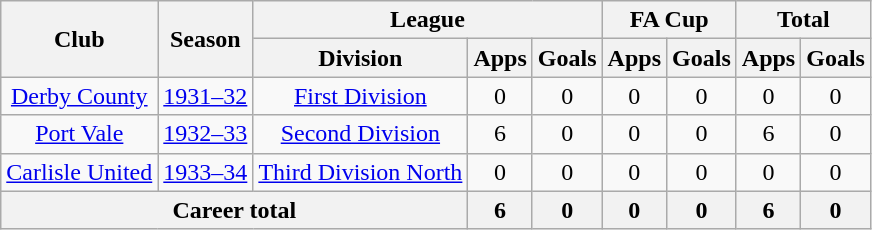<table class="wikitable" style="text-align: center;">
<tr>
<th rowspan="2">Club</th>
<th rowspan="2">Season</th>
<th colspan="3">League</th>
<th colspan="2">FA Cup</th>
<th colspan="2">Total</th>
</tr>
<tr>
<th>Division</th>
<th>Apps</th>
<th>Goals</th>
<th>Apps</th>
<th>Goals</th>
<th>Apps</th>
<th>Goals</th>
</tr>
<tr>
<td><a href='#'>Derby County</a></td>
<td><a href='#'>1931–32</a></td>
<td><a href='#'>First Division</a></td>
<td>0</td>
<td>0</td>
<td>0</td>
<td>0</td>
<td>0</td>
<td>0</td>
</tr>
<tr>
<td><a href='#'>Port Vale</a></td>
<td><a href='#'>1932–33</a></td>
<td><a href='#'>Second Division</a></td>
<td>6</td>
<td>0</td>
<td>0</td>
<td>0</td>
<td>6</td>
<td>0</td>
</tr>
<tr>
<td><a href='#'>Carlisle United</a></td>
<td><a href='#'>1933–34</a></td>
<td><a href='#'>Third Division North</a></td>
<td>0</td>
<td>0</td>
<td>0</td>
<td>0</td>
<td>0</td>
<td>0</td>
</tr>
<tr>
<th colspan="3">Career total</th>
<th>6</th>
<th>0</th>
<th>0</th>
<th>0</th>
<th>6</th>
<th>0</th>
</tr>
</table>
